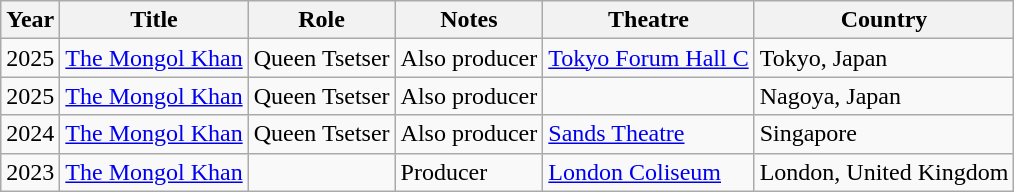<table class="wikitable">
<tr>
<th>Year</th>
<th>Title</th>
<th>Role</th>
<th>Notes</th>
<th>Theatre</th>
<th>Country</th>
</tr>
<tr>
<td>2025</td>
<td><a href='#'>The Mongol Khan</a></td>
<td>Queen Tsetser</td>
<td>Also producer</td>
<td><a href='#'>Tokyo Forum Hall C</a></td>
<td>Tokyo, Japan</td>
</tr>
<tr>
<td>2025</td>
<td><a href='#'>The Mongol Khan</a></td>
<td>Queen Tsetser</td>
<td>Also producer</td>
<td></td>
<td>Nagoya, Japan</td>
</tr>
<tr>
<td>2024</td>
<td><a href='#'>The Mongol Khan</a></td>
<td>Queen Tsetser</td>
<td>Also producer</td>
<td><a href='#'>Sands Theatre</a></td>
<td>Singapore</td>
</tr>
<tr>
<td>2023</td>
<td><a href='#'>The Mongol Khan</a></td>
<td></td>
<td>Producer</td>
<td><a href='#'>London Coliseum</a></td>
<td>London, United Kingdom</td>
</tr>
</table>
